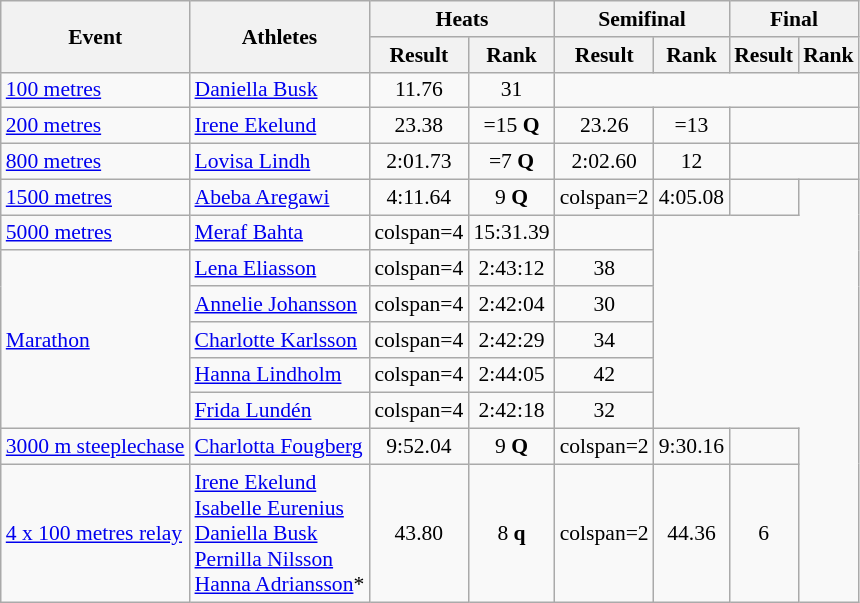<table class="wikitable" border="1" style="font-size:90%">
<tr>
<th rowspan="2">Event</th>
<th rowspan="2">Athletes</th>
<th colspan="2">Heats</th>
<th colspan="2">Semifinal</th>
<th colspan="2">Final</th>
</tr>
<tr>
<th>Result</th>
<th>Rank</th>
<th>Result</th>
<th>Rank</th>
<th>Result</th>
<th>Rank</th>
</tr>
<tr>
<td><a href='#'>100 metres</a></td>
<td><a href='#'>Daniella Busk</a></td>
<td align=center>11.76</td>
<td align=center>31</td>
<td align=center colspan=4></td>
</tr>
<tr>
<td><a href='#'>200 metres</a></td>
<td><a href='#'>Irene Ekelund</a></td>
<td align=center>23.38</td>
<td align=center>=15 <strong>Q</strong></td>
<td align=center>23.26</td>
<td align=center>=13</td>
<td align=center colspan=2></td>
</tr>
<tr>
<td><a href='#'>800 metres</a></td>
<td><a href='#'>Lovisa Lindh</a></td>
<td align=center>2:01.73</td>
<td align=center>=7 <strong>Q</strong></td>
<td align=center>2:02.60</td>
<td align=center>12</td>
<td align=center colspan=2></td>
</tr>
<tr>
<td><a href='#'>1500 metres</a></td>
<td><a href='#'>Abeba Aregawi</a></td>
<td align=center>4:11.64</td>
<td align=center>9 <strong>Q</strong></td>
<td>colspan=2 </td>
<td align=center>4:05.08</td>
<td align=center></td>
</tr>
<tr>
<td><a href='#'>5000 metres</a></td>
<td><a href='#'>Meraf Bahta</a></td>
<td>colspan=4 </td>
<td align=center>15:31.39</td>
<td align=center></td>
</tr>
<tr>
<td rowspan=5><a href='#'>Marathon</a></td>
<td><a href='#'>Lena Eliasson</a></td>
<td>colspan=4 </td>
<td align=center>2:43:12</td>
<td align=center>38</td>
</tr>
<tr>
<td><a href='#'>Annelie Johansson</a></td>
<td>colspan=4 </td>
<td align=center>2:42:04</td>
<td align=center>30</td>
</tr>
<tr>
<td><a href='#'>Charlotte Karlsson</a></td>
<td>colspan=4 </td>
<td align=center>2:42:29</td>
<td align=center>34</td>
</tr>
<tr>
<td><a href='#'>Hanna Lindholm</a></td>
<td>colspan=4 </td>
<td align=center>2:44:05</td>
<td align=center>42</td>
</tr>
<tr>
<td><a href='#'>Frida Lundén</a></td>
<td>colspan=4 </td>
<td align=center>2:42:18</td>
<td align=center>32</td>
</tr>
<tr>
<td><a href='#'>3000 m steeplechase</a></td>
<td><a href='#'>Charlotta Fougberg</a></td>
<td align=center>9:52.04</td>
<td align=center>9 <strong>Q</strong></td>
<td>colspan=2 </td>
<td align=center>9:30.16</td>
<td align=center></td>
</tr>
<tr>
<td><a href='#'>4 x 100 metres relay</a></td>
<td><a href='#'>Irene Ekelund</a><br><a href='#'>Isabelle Eurenius</a><br><a href='#'>Daniella Busk</a><br><a href='#'>Pernilla Nilsson</a><br><a href='#'>Hanna Adriansson</a>*</td>
<td align=center>43.80</td>
<td align=center>8 <strong>q</strong></td>
<td>colspan=2 </td>
<td align=center>44.36</td>
<td align=center>6</td>
</tr>
</table>
